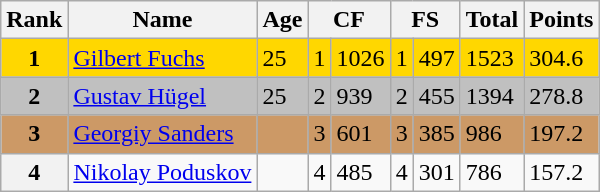<table class="wikitable">
<tr>
<th>Rank</th>
<th>Name</th>
<th>Age</th>
<th colspan=2>CF</th>
<th colspan=2>FS</th>
<th>Total</th>
<th>Points</th>
</tr>
<tr bgcolor=gold>
<td align=center><strong>1</strong></td>
<td> <a href='#'>Gilbert Fuchs</a></td>
<td>25</td>
<td>1</td>
<td>1026</td>
<td>1</td>
<td>497</td>
<td>1523</td>
<td>304.6</td>
</tr>
<tr bgcolor=silver>
<td align=center><strong>2</strong></td>
<td> <a href='#'>Gustav Hügel</a></td>
<td>25</td>
<td>2</td>
<td>939</td>
<td>2</td>
<td>455</td>
<td>1394</td>
<td>278.8</td>
</tr>
<tr bgcolor=cc9966>
<td align=center><strong>3</strong></td>
<td> <a href='#'>Georgiy Sanders</a></td>
<td></td>
<td>3</td>
<td>601</td>
<td>3</td>
<td>385</td>
<td>986</td>
<td>197.2</td>
</tr>
<tr>
<th>4</th>
<td> <a href='#'>Nikolay Poduskov</a></td>
<td></td>
<td>4</td>
<td>485</td>
<td>4</td>
<td>301</td>
<td>786</td>
<td>157.2</td>
</tr>
</table>
